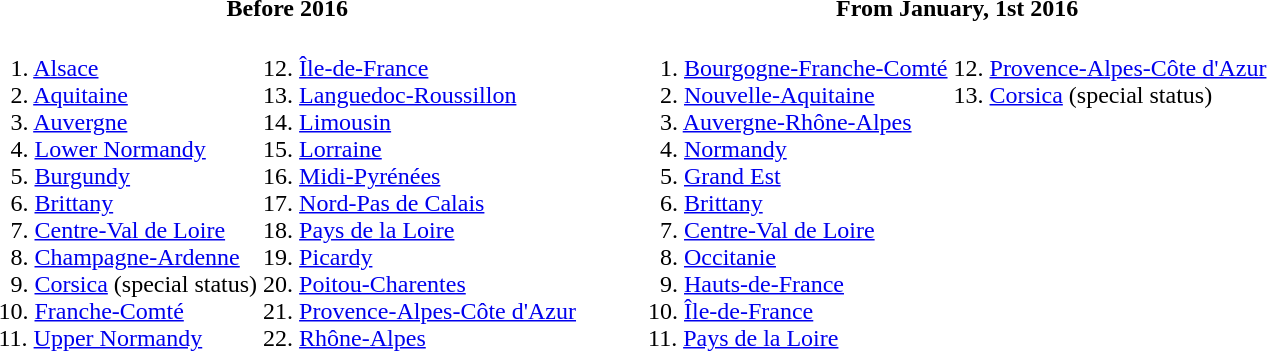<table>
<tr>
<th colspan=2>Before 2016</th>
<th></th>
<th colspan=2>From January, 1st 2016</th>
</tr>
<tr>
<td><br>  1. <a href='#'>Alsace</a><br>
  2. <a href='#'>Aquitaine</a><br>
  3. <a href='#'>Auvergne</a><br>
  4. <a href='#'>Lower Normandy</a><br>
  5. <a href='#'>Burgundy</a><br>
  6. <a href='#'>Brittany</a><br>
  7. <a href='#'>Centre-Val de Loire</a><br>
  8. <a href='#'>Champagne-Ardenne</a><br>
  9. <a href='#'>Corsica</a> (special status)<br>
10. <a href='#'>Franche-Comté</a><br>
11. <a href='#'>Upper Normandy</a></td>
<td><br>12. <a href='#'>Île-de-France</a><br>
13. <a href='#'>Languedoc-Roussillon</a><br>
14. <a href='#'>Limousin</a><br>
15. <a href='#'>Lorraine</a><br>
16. <a href='#'>Midi-Pyrénées</a><br>
17. <a href='#'>Nord-Pas de Calais</a><br>
18. <a href='#'>Pays de la Loire</a><br>
19. <a href='#'>Picardy</a><br>
20. <a href='#'>Poitou-Charentes</a><br>
21. <a href='#'>Provence-Alpes-Côte d'Azur</a><br>
22. <a href='#'>Rhône-Alpes</a></td>
<td width=40></td>
<td><br>  1. <a href='#'>Bourgogne-Franche-Comté</a><br>
  2. <a href='#'>Nouvelle-Aquitaine</a><br>
  3. <a href='#'>Auvergne-Rhône-Alpes</a><br>
  4. <a href='#'>Normandy</a><br>
  5. <a href='#'>Grand Est</a><br>
  6. <a href='#'>Brittany</a><br>
  7. <a href='#'>Centre-Val de Loire</a><br>
  8. <a href='#'>Occitanie</a><br>
  9. <a href='#'>Hauts-de-France</a><br>
10. <a href='#'>Île-de-France</a><br>
11. <a href='#'>Pays de la Loire</a></td>
<td valign=top><br>12. <a href='#'>Provence-Alpes-Côte d'Azur</a><br>
13. <a href='#'>Corsica</a> (special status)</td>
</tr>
</table>
